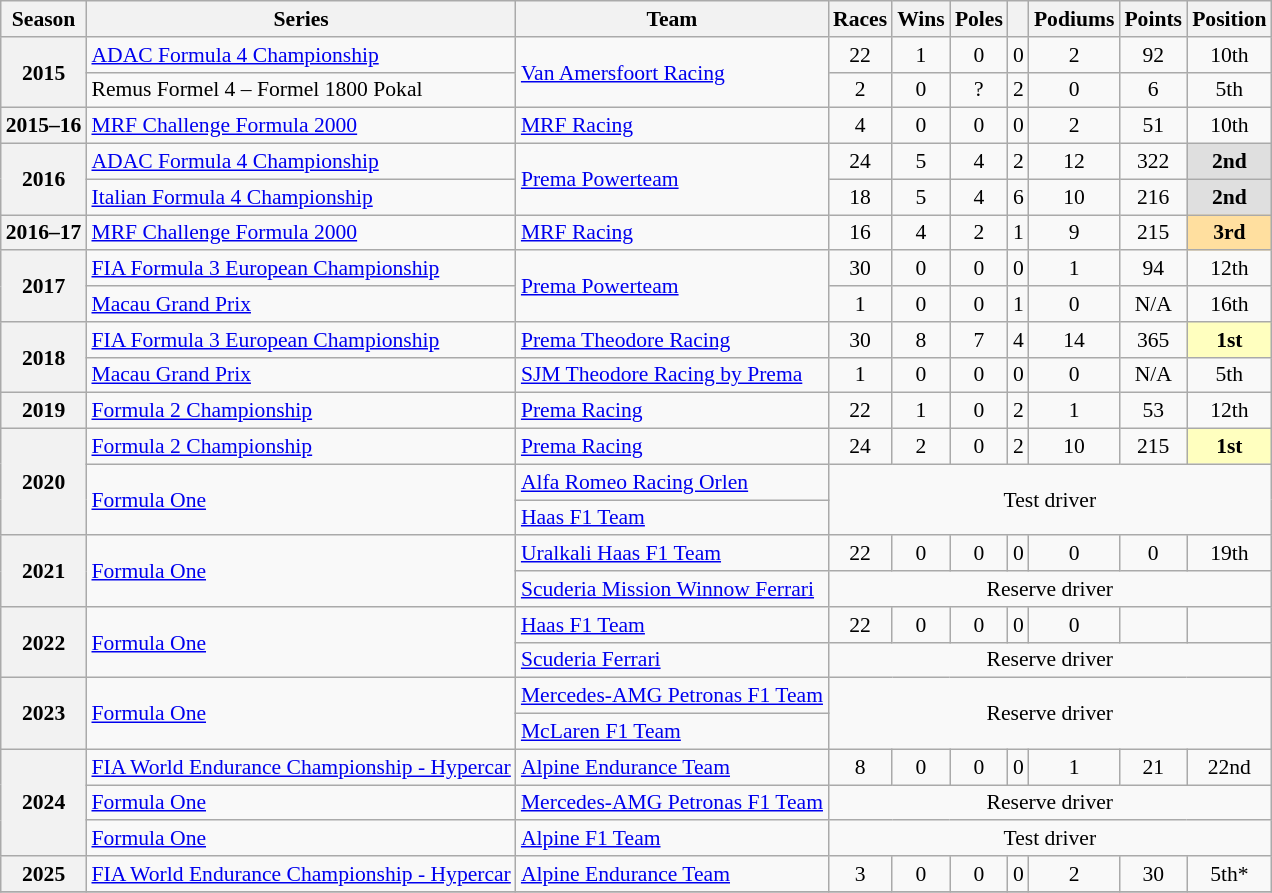<table class="wikitable" style="font-size: 90%; text-align:center">
<tr>
<th>Season</th>
<th>Series</th>
<th>Team</th>
<th>Races</th>
<th>Wins</th>
<th>Poles</th>
<th></th>
<th>Podiums</th>
<th>Points</th>
<th>Position</th>
</tr>
<tr>
<th rowspan="2">2015</th>
<td align=left><a href='#'>ADAC Formula 4 Championship</a></td>
<td rowspan="2" align="left"><a href='#'>Van Amersfoort Racing</a></td>
<td>22</td>
<td>1</td>
<td>0</td>
<td>0</td>
<td>2</td>
<td>92</td>
<td>10th</td>
</tr>
<tr>
<td align=left>Remus Formel 4 – Formel 1800 Pokal</td>
<td>2</td>
<td>0</td>
<td>?</td>
<td>2</td>
<td>0</td>
<td>6</td>
<td>5th</td>
</tr>
<tr>
<th>2015–16</th>
<td align=left><a href='#'>MRF Challenge Formula 2000</a></td>
<td align=left><a href='#'>MRF Racing</a></td>
<td>4</td>
<td>0</td>
<td>0</td>
<td>0</td>
<td>2</td>
<td>51</td>
<td>10th</td>
</tr>
<tr>
<th rowspan=2>2016</th>
<td align=left><a href='#'>ADAC Formula 4 Championship</a></td>
<td align=left rowspan=2><a href='#'>Prema Powerteam</a></td>
<td>24</td>
<td>5</td>
<td>4</td>
<td>2</td>
<td>12</td>
<td>322</td>
<td style="background:#DFDFDF;"><strong>2nd</strong></td>
</tr>
<tr>
<td align=left><a href='#'>Italian Formula 4 Championship</a></td>
<td>18</td>
<td>5</td>
<td>4</td>
<td>6</td>
<td>10</td>
<td>216</td>
<td style="background:#DFDFDF;"><strong>2nd</strong></td>
</tr>
<tr>
<th>2016–17</th>
<td align=left><a href='#'>MRF Challenge Formula 2000</a></td>
<td align=left><a href='#'>MRF Racing</a></td>
<td>16</td>
<td>4</td>
<td>2</td>
<td>1</td>
<td>9</td>
<td>215</td>
<td style="background:#FFDF9F;"><strong>3rd</strong></td>
</tr>
<tr>
<th rowspan=2>2017</th>
<td align=left><a href='#'>FIA Formula 3 European Championship</a></td>
<td align=left rowspan=2><a href='#'>Prema Powerteam</a></td>
<td>30</td>
<td>0</td>
<td>0</td>
<td>0</td>
<td>1</td>
<td>94</td>
<td>12th</td>
</tr>
<tr>
<td align=left><a href='#'>Macau Grand Prix</a></td>
<td>1</td>
<td>0</td>
<td>0</td>
<td>1</td>
<td>0</td>
<td>N/A</td>
<td>16th</td>
</tr>
<tr>
<th rowspan=2>2018</th>
<td align=left><a href='#'>FIA Formula 3 European Championship</a></td>
<td align=left><a href='#'>Prema Theodore Racing</a></td>
<td>30</td>
<td>8</td>
<td>7</td>
<td>4</td>
<td>14</td>
<td>365</td>
<td style="background:#FFFFBF;"><strong>1st</strong></td>
</tr>
<tr>
<td align=left><a href='#'>Macau Grand Prix</a></td>
<td align=left><a href='#'>SJM Theodore Racing by Prema</a></td>
<td>1</td>
<td>0</td>
<td>0</td>
<td>0</td>
<td>0</td>
<td>N/A</td>
<td>5th</td>
</tr>
<tr>
<th>2019</th>
<td align=left><a href='#'>Formula 2 Championship</a></td>
<td align=left><a href='#'>Prema Racing</a></td>
<td>22</td>
<td>1</td>
<td>0</td>
<td>2</td>
<td>1</td>
<td>53</td>
<td>12th</td>
</tr>
<tr>
<th rowspan=3>2020</th>
<td align=left><a href='#'>Formula 2 Championship</a></td>
<td align=left><a href='#'>Prema Racing</a></td>
<td>24</td>
<td>2</td>
<td>0</td>
<td>2</td>
<td>10</td>
<td>215</td>
<td style="background:#FFFFBF;"><strong>1st</strong></td>
</tr>
<tr>
<td rowspan=2 align=left><a href='#'>Formula One</a></td>
<td align=left><a href='#'>Alfa Romeo Racing Orlen</a></td>
<td colspan="7" rowspan=2>Test driver</td>
</tr>
<tr>
<td align=left><a href='#'>Haas F1 Team</a></td>
</tr>
<tr>
<th rowspan=2>2021</th>
<td align=left rowspan=2><a href='#'>Formula One</a></td>
<td align=left><a href='#'>Uralkali Haas F1 Team</a></td>
<td>22</td>
<td>0</td>
<td>0</td>
<td>0</td>
<td>0</td>
<td>0</td>
<td>19th</td>
</tr>
<tr>
<td align=left><a href='#'>Scuderia Mission Winnow Ferrari</a></td>
<td colspan=7>Reserve driver</td>
</tr>
<tr>
<th rowspan=2>2022</th>
<td rowspan=2 align=left><a href='#'>Formula One</a></td>
<td align=left><a href='#'>Haas F1 Team</a></td>
<td>22</td>
<td>0</td>
<td>0</td>
<td>0</td>
<td>0</td>
<td></td>
<td></td>
</tr>
<tr>
<td align=left><a href='#'>Scuderia Ferrari</a></td>
<td colspan=7>Reserve driver</td>
</tr>
<tr>
<th rowspan="2">2023</th>
<td align="left" rowspan="2"><a href='#'>Formula One</a></td>
<td align="left"><a href='#'>Mercedes-AMG Petronas F1 Team</a></td>
<td colspan="7" rowspan="2">Reserve driver</td>
</tr>
<tr>
<td align="left"><a href='#'>McLaren F1 Team</a></td>
</tr>
<tr>
<th rowspan="3">2024</th>
<td align="left"><a href='#'>FIA World Endurance Championship - Hypercar</a></td>
<td align="left"><a href='#'>Alpine Endurance Team</a></td>
<td>8</td>
<td>0</td>
<td>0</td>
<td>0</td>
<td>1</td>
<td>21</td>
<td>22nd</td>
</tr>
<tr>
<td align="left"><a href='#'>Formula One</a></td>
<td align=left><a href='#'>Mercedes-AMG Petronas F1 Team</a></td>
<td colspan=7>Reserve driver</td>
</tr>
<tr>
<td align="left"><a href='#'>Formula One</a></td>
<td align=left><a href='#'>Alpine F1 Team</a></td>
<td colspan=7>Test driver</td>
</tr>
<tr>
<th>2025</th>
<td align=left><a href='#'>FIA World Endurance Championship - Hypercar</a></td>
<td align=left><a href='#'>Alpine Endurance Team</a></td>
<td>3</td>
<td>0</td>
<td>0</td>
<td>0</td>
<td>2</td>
<td>30</td>
<td>5th*</td>
</tr>
<tr>
</tr>
</table>
